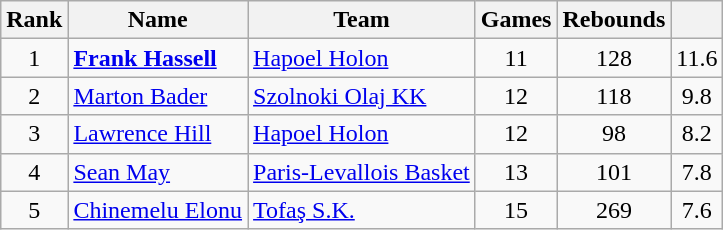<table class="wikitable sortable" style="text-align: center">
<tr>
<th>Rank</th>
<th>Name</th>
<th>Team</th>
<th>Games</th>
<th>Rebounds</th>
<th></th>
</tr>
<tr>
<td>1</td>
<td align="left"> <strong><a href='#'>Frank Hassell</a></strong></td>
<td align="left"> <a href='#'>Hapoel Holon</a></td>
<td>11</td>
<td>128</td>
<td>11.6</td>
</tr>
<tr>
<td>2</td>
<td align="left"> <a href='#'>Marton Bader</a></td>
<td align="left"> <a href='#'>Szolnoki Olaj KK</a></td>
<td>12</td>
<td>118</td>
<td>9.8</td>
</tr>
<tr>
<td>3</td>
<td align="left"> <a href='#'>Lawrence Hill</a></td>
<td align="left"> <a href='#'>Hapoel Holon</a></td>
<td>12</td>
<td>98</td>
<td>8.2</td>
</tr>
<tr>
<td>4</td>
<td align="left"> <a href='#'>Sean May</a></td>
<td align="left"> <a href='#'>Paris-Levallois Basket</a></td>
<td>13</td>
<td>101</td>
<td>7.8</td>
</tr>
<tr>
<td>5</td>
<td align="left"> <a href='#'>Chinemelu Elonu</a></td>
<td align="left"> <a href='#'>Tofaş S.K.</a></td>
<td>15</td>
<td>269</td>
<td>7.6</td>
</tr>
</table>
